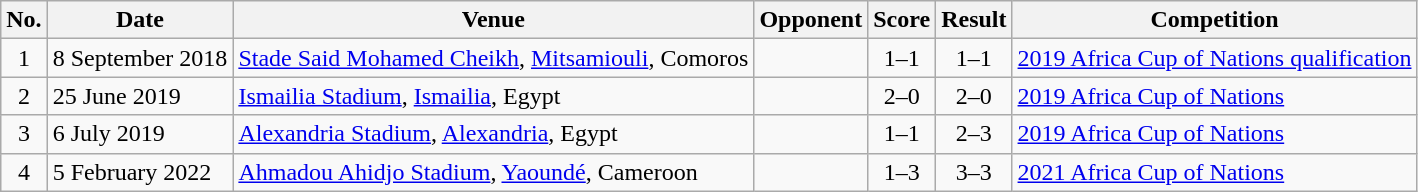<table class="wikitable sortable">
<tr>
<th scope="col">No.</th>
<th scope="col">Date</th>
<th scope="col">Venue</th>
<th scope="col">Opponent</th>
<th scope="col">Score</th>
<th scope="col">Result</th>
<th scope="col">Competition</th>
</tr>
<tr>
<td style="text-align:center">1</td>
<td>8 September 2018</td>
<td><a href='#'>Stade Said Mohamed Cheikh</a>, <a href='#'>Mitsamiouli</a>, Comoros</td>
<td></td>
<td style="text-align:center">1–1</td>
<td style="text-align:center">1–1</td>
<td><a href='#'>2019 Africa Cup of Nations qualification</a></td>
</tr>
<tr>
<td style="text-align:center">2</td>
<td>25 June 2019</td>
<td><a href='#'>Ismailia Stadium</a>, <a href='#'>Ismailia</a>, Egypt</td>
<td></td>
<td style="text-align:center">2–0</td>
<td style="text-align:center">2–0</td>
<td><a href='#'>2019 Africa Cup of Nations</a></td>
</tr>
<tr>
<td style="text-align:center">3</td>
<td>6 July 2019</td>
<td><a href='#'>Alexandria Stadium</a>, <a href='#'>Alexandria</a>, Egypt</td>
<td></td>
<td style="text-align:center">1–1</td>
<td style="text-align:center">2–3</td>
<td><a href='#'>2019 Africa Cup of Nations</a></td>
</tr>
<tr>
<td style="text-align:center">4</td>
<td>5 February 2022</td>
<td><a href='#'>Ahmadou Ahidjo Stadium</a>, <a href='#'>Yaoundé</a>, Cameroon</td>
<td></td>
<td style="text-align:center">1–3</td>
<td style="text-align:center">3–3</td>
<td><a href='#'>2021 Africa Cup of Nations</a></td>
</tr>
</table>
